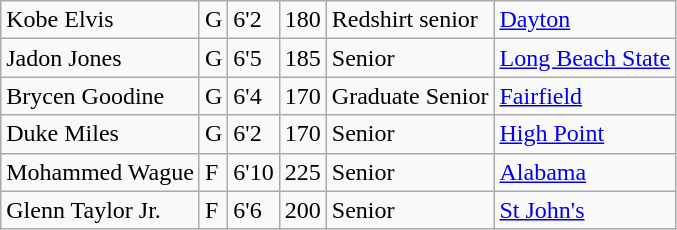<table class="wikitable sortable">
<tr>
<td>Kobe Elvis </td>
<td>G</td>
<td>6'2</td>
<td>180</td>
<td> Redshirt senior</td>
<td><a href='#'>Dayton</a></td>
</tr>
<tr>
<td>Jadon Jones  </td>
<td>G</td>
<td>6'5</td>
<td>185</td>
<td>Senior</td>
<td><a href='#'>Long Beach State</a></td>
</tr>
<tr>
<td>Brycen Goodine  </td>
<td>G</td>
<td>6'4</td>
<td>170</td>
<td>Graduate Senior</td>
<td><a href='#'>Fairfield</a></td>
</tr>
<tr>
<td>Duke Miles  </td>
<td>G</td>
<td>6'2</td>
<td>170</td>
<td>Senior</td>
<td><a href='#'>High Point</a></td>
</tr>
<tr>
<td>Mohammed Wague </td>
<td>F</td>
<td>6'10</td>
<td>225</td>
<td>Senior</td>
<td><a href='#'>Alabama</a></td>
</tr>
<tr>
<td>Glenn Taylor Jr.</td>
<td>F</td>
<td>6'6</td>
<td>200</td>
<td>Senior</td>
<td><a href='#'>St John's</a></td>
</tr>
</table>
